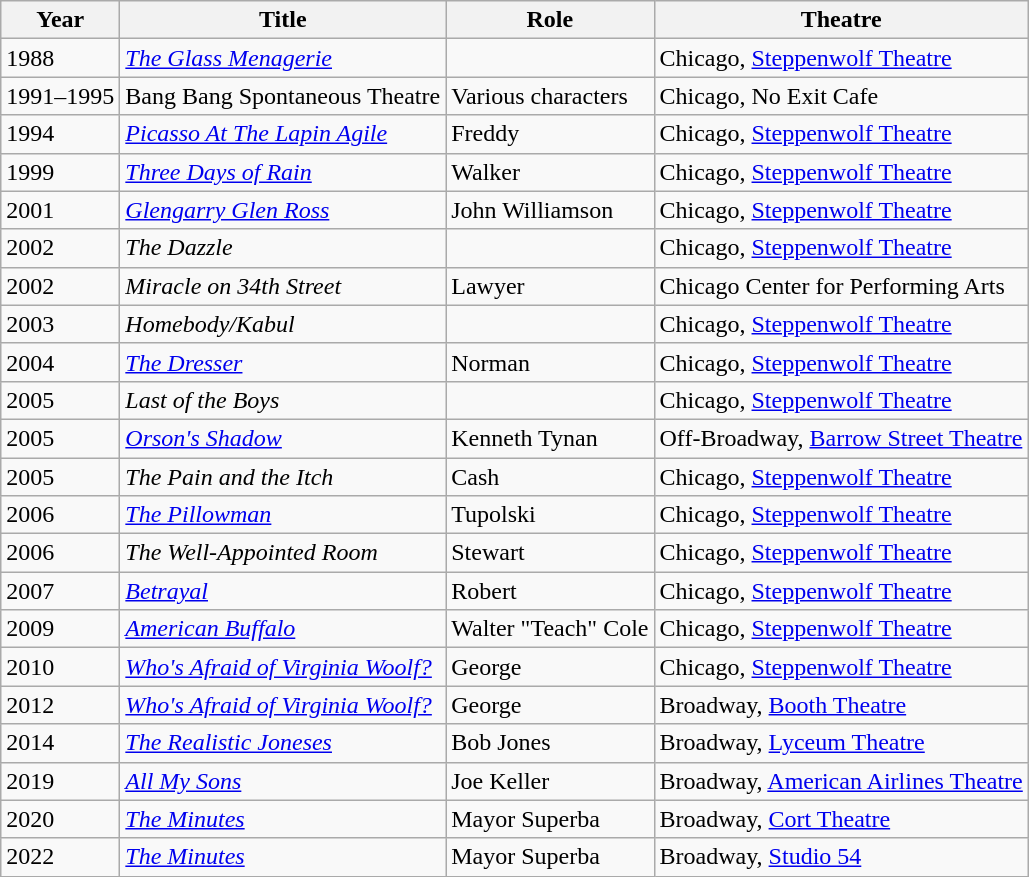<table class = "wikitable sortable">
<tr>
<th>Year</th>
<th>Title</th>
<th>Role</th>
<th>Theatre</th>
</tr>
<tr>
<td>1988</td>
<td><em><a href='#'>The Glass Menagerie</a></em></td>
<td></td>
<td>Chicago, <a href='#'>Steppenwolf Theatre</a></td>
</tr>
<tr>
<td>1991–1995</td>
<td>Bang Bang Spontaneous Theatre</td>
<td>Various characters</td>
<td>Chicago, No Exit Cafe</td>
</tr>
<tr>
<td>1994</td>
<td><em><a href='#'>Picasso At The Lapin Agile</a></em></td>
<td>Freddy</td>
<td>Chicago, <a href='#'>Steppenwolf Theatre</a></td>
</tr>
<tr>
<td>1999</td>
<td><em><a href='#'>Three Days of Rain</a></em></td>
<td>Walker</td>
<td>Chicago, <a href='#'>Steppenwolf Theatre</a></td>
</tr>
<tr>
<td>2001</td>
<td><em><a href='#'>Glengarry Glen Ross</a></em></td>
<td>John Williamson</td>
<td>Chicago, <a href='#'>Steppenwolf Theatre</a></td>
</tr>
<tr>
<td>2002</td>
<td><em>The Dazzle</em></td>
<td></td>
<td>Chicago, <a href='#'>Steppenwolf Theatre</a></td>
</tr>
<tr>
<td>2002</td>
<td><em>Miracle on 34th Street</em></td>
<td>Lawyer</td>
<td>Chicago Center for Performing Arts</td>
</tr>
<tr>
<td>2003</td>
<td><em>Homebody/Kabul</em></td>
<td></td>
<td>Chicago, <a href='#'>Steppenwolf Theatre</a></td>
</tr>
<tr>
<td>2004</td>
<td><em><a href='#'>The Dresser</a></em></td>
<td>Norman</td>
<td>Chicago, <a href='#'>Steppenwolf Theatre</a></td>
</tr>
<tr>
<td>2005</td>
<td><em>Last of the Boys</em></td>
<td></td>
<td>Chicago, <a href='#'>Steppenwolf Theatre</a></td>
</tr>
<tr>
<td>2005</td>
<td><em><a href='#'>Orson's Shadow</a></em></td>
<td>Kenneth Tynan</td>
<td>Off-Broadway, <a href='#'>Barrow Street Theatre</a></td>
</tr>
<tr>
<td>2005</td>
<td><em>The Pain and the Itch</em></td>
<td>Cash</td>
<td>Chicago, <a href='#'>Steppenwolf Theatre</a></td>
</tr>
<tr>
<td>2006</td>
<td><em><a href='#'>The Pillowman</a></em></td>
<td>Tupolski</td>
<td>Chicago, <a href='#'>Steppenwolf Theatre</a></td>
</tr>
<tr>
<td>2006</td>
<td><em>The Well-Appointed Room</em></td>
<td>Stewart</td>
<td>Chicago, <a href='#'>Steppenwolf Theatre</a></td>
</tr>
<tr>
<td>2007</td>
<td><em><a href='#'>Betrayal</a></em></td>
<td>Robert</td>
<td>Chicago, <a href='#'>Steppenwolf Theatre</a></td>
</tr>
<tr>
<td>2009</td>
<td><em><a href='#'>American Buffalo</a></em></td>
<td>Walter "Teach" Cole</td>
<td>Chicago, <a href='#'>Steppenwolf Theatre</a></td>
</tr>
<tr>
<td>2010</td>
<td><em><a href='#'>Who's Afraid of Virginia Woolf?</a></em></td>
<td>George</td>
<td>Chicago, <a href='#'>Steppenwolf Theatre</a></td>
</tr>
<tr>
<td>2012</td>
<td><em><a href='#'>Who's Afraid of Virginia Woolf?</a></em></td>
<td>George</td>
<td>Broadway, <a href='#'>Booth Theatre</a></td>
</tr>
<tr>
<td>2014</td>
<td><em><a href='#'>The Realistic Joneses</a></em></td>
<td>Bob Jones</td>
<td>Broadway, <a href='#'>Lyceum Theatre</a></td>
</tr>
<tr>
<td>2019</td>
<td><em><a href='#'>All My Sons</a></em></td>
<td>Joe Keller</td>
<td>Broadway, <a href='#'>American Airlines Theatre</a></td>
</tr>
<tr>
<td>2020</td>
<td><em><a href='#'>The Minutes</a></em></td>
<td>Mayor Superba</td>
<td>Broadway, <a href='#'>Cort Theatre</a></td>
</tr>
<tr>
<td>2022</td>
<td><em><a href='#'>The Minutes</a></em></td>
<td>Mayor Superba</td>
<td>Broadway, <a href='#'>Studio 54</a></td>
</tr>
</table>
